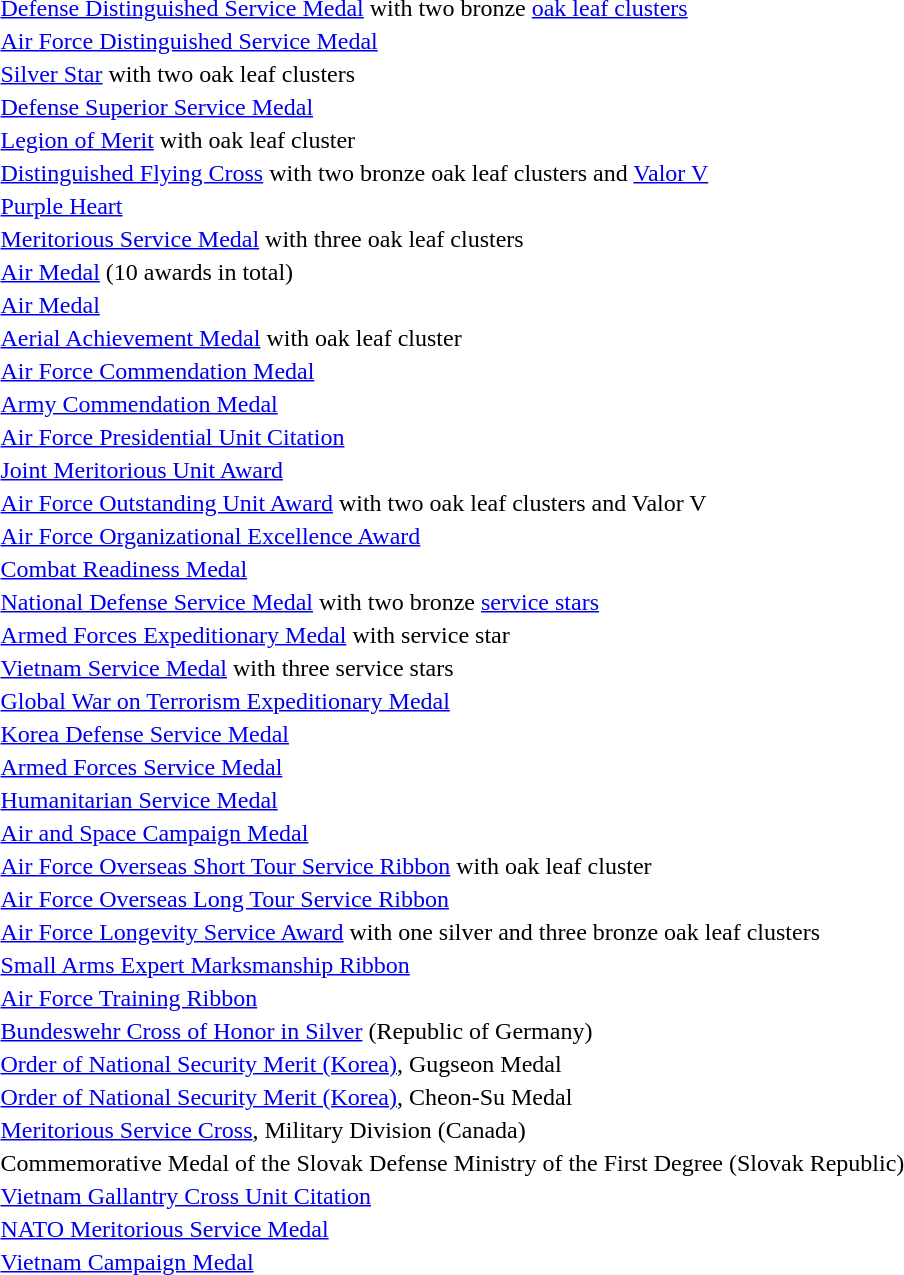<table>
<tr>
<td><span></span><span></span></td>
<td><a href='#'>Defense Distinguished Service Medal</a> with two bronze <a href='#'>oak leaf clusters</a></td>
</tr>
<tr>
<td></td>
<td><a href='#'>Air Force Distinguished Service Medal</a></td>
</tr>
<tr>
<td><span></span><span></span></td>
<td><a href='#'>Silver Star</a> with two oak leaf clusters</td>
</tr>
<tr>
<td></td>
<td><a href='#'>Defense Superior Service Medal</a></td>
</tr>
<tr>
<td></td>
<td><a href='#'>Legion of Merit</a> with oak leaf cluster</td>
</tr>
<tr>
<td><span></span><span></span><span></span></td>
<td><a href='#'>Distinguished Flying Cross</a> with two bronze oak leaf clusters and <a href='#'>Valor V</a></td>
</tr>
<tr>
<td></td>
<td><a href='#'>Purple Heart</a></td>
</tr>
<tr>
<td><span></span><span></span><span></span></td>
<td><a href='#'>Meritorious Service Medal</a> with three oak leaf clusters</td>
</tr>
<tr>
<td><span></span><span></span><span></span><span></span></td>
<td><a href='#'>Air Medal</a> (10 awards in total)</td>
</tr>
<tr>
<td></td>
<td><a href='#'>Air Medal</a></td>
</tr>
<tr>
<td></td>
<td><a href='#'>Aerial Achievement Medal</a> with oak leaf cluster</td>
</tr>
<tr>
<td></td>
<td><a href='#'>Air Force Commendation Medal</a></td>
</tr>
<tr>
<td></td>
<td><a href='#'>Army Commendation Medal</a></td>
</tr>
<tr>
<td></td>
<td><a href='#'>Air Force Presidential Unit Citation</a></td>
</tr>
<tr>
<td></td>
<td><a href='#'>Joint Meritorious Unit Award</a></td>
</tr>
<tr>
<td><span></span><span></span><span></span></td>
<td><a href='#'>Air Force Outstanding Unit Award</a> with two oak leaf clusters and Valor V</td>
</tr>
<tr>
<td></td>
<td><a href='#'>Air Force Organizational Excellence Award</a></td>
</tr>
<tr>
<td></td>
<td><a href='#'>Combat Readiness Medal</a></td>
</tr>
<tr>
<td><span></span><span></span></td>
<td><a href='#'>National Defense Service Medal</a> with two bronze <a href='#'>service stars</a></td>
</tr>
<tr>
<td></td>
<td><a href='#'>Armed Forces Expeditionary Medal</a> with service star</td>
</tr>
<tr>
<td><span></span><span></span><span></span></td>
<td><a href='#'>Vietnam Service Medal</a> with three service stars</td>
</tr>
<tr>
<td></td>
<td><a href='#'>Global War on Terrorism Expeditionary Medal</a></td>
</tr>
<tr>
<td></td>
<td><a href='#'>Korea Defense Service Medal</a></td>
</tr>
<tr>
<td></td>
<td><a href='#'>Armed Forces Service Medal</a></td>
</tr>
<tr>
<td></td>
<td><a href='#'>Humanitarian Service Medal</a></td>
</tr>
<tr>
<td></td>
<td><a href='#'>Air and Space Campaign Medal</a></td>
</tr>
<tr>
<td></td>
<td><a href='#'>Air Force Overseas Short Tour Service Ribbon</a> with oak leaf cluster</td>
</tr>
<tr>
<td></td>
<td><a href='#'>Air Force Overseas Long Tour Service Ribbon</a></td>
</tr>
<tr>
<td><span></span><span></span><span></span><span></span></td>
<td><a href='#'>Air Force Longevity Service Award</a> with one silver and three bronze oak leaf clusters</td>
</tr>
<tr>
<td></td>
<td><a href='#'>Small Arms Expert Marksmanship Ribbon</a></td>
</tr>
<tr>
<td></td>
<td><a href='#'>Air Force Training Ribbon</a></td>
</tr>
<tr>
<td></td>
<td><a href='#'>Bundeswehr Cross of Honor in Silver</a> (Republic of Germany)</td>
</tr>
<tr>
<td></td>
<td><a href='#'>Order of National Security Merit (Korea)</a>, Gugseon Medal</td>
</tr>
<tr>
<td></td>
<td><a href='#'>Order of National Security Merit (Korea)</a>, Cheon-Su Medal</td>
</tr>
<tr>
<td></td>
<td><a href='#'>Meritorious Service Cross</a>, Military Division (Canada)</td>
</tr>
<tr>
<td></td>
<td>Commemorative Medal of the Slovak Defense Ministry of the First Degree (Slovak Republic)</td>
</tr>
<tr>
<td></td>
<td><a href='#'>Vietnam Gallantry Cross Unit Citation</a></td>
</tr>
<tr>
<td></td>
<td><a href='#'>NATO Meritorious Service Medal</a></td>
</tr>
<tr>
<td></td>
<td><a href='#'>Vietnam Campaign Medal</a></td>
</tr>
</table>
